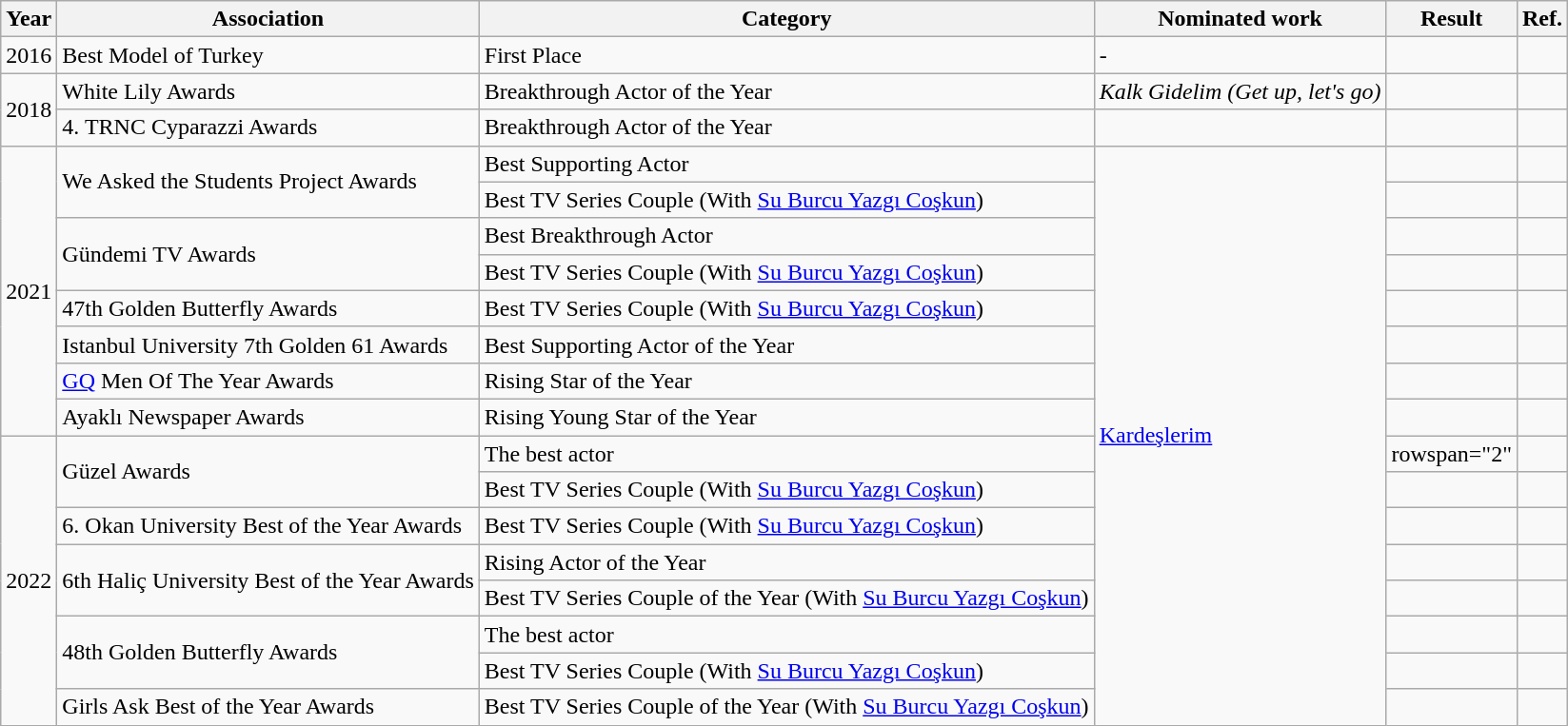<table class="wikitable sortable">
<tr>
<th>Year</th>
<th>Association</th>
<th>Category</th>
<th>Nominated work</th>
<th>Result</th>
<th>Ref.</th>
</tr>
<tr>
<td>2016</td>
<td>Best Model of Turkey</td>
<td>First Place</td>
<td>-</td>
<td></td>
<td></td>
</tr>
<tr>
<td rowspan="2">2018</td>
<td>White Lily Awards</td>
<td>Breakthrough Actor of the Year</td>
<td><em>Kalk Gidelim (Get up, let's go)</em></td>
<td></td>
<td></td>
</tr>
<tr>
<td>4. TRNC Cyparazzi Awards</td>
<td>Breakthrough Actor of the Year</td>
<td></td>
<td></td>
<td></td>
</tr>
<tr>
<td rowspan="8">2021</td>
<td rowspan="2">We Asked the Students Project Awards</td>
<td>Best Supporting Actor</td>
<td rowspan="16"><a href='#'>Kardeşlerim</a></td>
<td></td>
<td></td>
</tr>
<tr>
<td>Best TV Series Couple (With <a href='#'>Su Burcu Yazgı Coşkun</a>)</td>
<td></td>
<td></td>
</tr>
<tr>
<td rowspan="2">Gündemi TV Awards</td>
<td>Best Breakthrough Actor</td>
<td></td>
<td></td>
</tr>
<tr>
<td>Best TV Series Couple (With <a href='#'>Su Burcu Yazgı Coşkun</a>)</td>
<td></td>
<td></td>
</tr>
<tr>
<td>47th Golden Butterfly Awards</td>
<td>Best TV Series Couple (With <a href='#'>Su Burcu Yazgı Coşkun</a>)</td>
<td></td>
<td></td>
</tr>
<tr>
<td>Istanbul University 7th Golden 61 Awards</td>
<td>Best Supporting Actor of the Year</td>
<td></td>
<td></td>
</tr>
<tr>
<td><a href='#'>GQ</a> Men Of The Year Awards</td>
<td>Rising Star of the Year</td>
<td></td>
<td></td>
</tr>
<tr>
<td>Ayaklı Newspaper Awards</td>
<td>Rising Young Star of the Year</td>
<td></td>
<td></td>
</tr>
<tr>
<td rowspan="8">2022</td>
<td rowspan="2">Güzel Awards</td>
<td>The best actor</td>
<td>rowspan="2" </td>
<td></td>
</tr>
<tr>
<td>Best TV Series Couple (With <a href='#'>Su Burcu Yazgı Coşkun</a>)</td>
<td></td>
</tr>
<tr>
<td>6. Okan University Best of the Year Awards</td>
<td>Best TV Series Couple (With <a href='#'>Su Burcu Yazgı Coşkun</a>)</td>
<td></td>
<td></td>
</tr>
<tr>
<td rowspan="2">6th Haliç University Best of the Year Awards</td>
<td>Rising Actor of the Year</td>
<td></td>
<td></td>
</tr>
<tr>
<td>Best TV Series Couple of the Year (With <a href='#'>Su Burcu Yazgı Coşkun</a>)</td>
<td></td>
<td></td>
</tr>
<tr>
<td rowspan="2">48th Golden Butterfly Awards</td>
<td>The best actor</td>
<td></td>
<td></td>
</tr>
<tr>
<td>Best TV Series Couple (With <a href='#'>Su Burcu Yazgı Coşkun</a>)</td>
<td></td>
<td></td>
</tr>
<tr>
<td>Girls Ask Best of the Year Awards</td>
<td>Best TV Series Couple of the Year (With <a href='#'>Su Burcu Yazgı Coşkun</a>)</td>
<td></td>
<td></td>
</tr>
</table>
